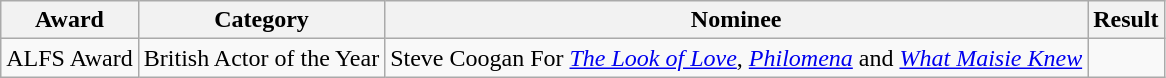<table class="wikitable sortable">
<tr>
<th>Award</th>
<th>Category</th>
<th>Nominee</th>
<th>Result</th>
</tr>
<tr>
<td rowspan="1">ALFS Award</td>
<td>British Actor of the Year</td>
<td>Steve Coogan For <em><a href='#'>The Look of Love</a></em>, <em><a href='#'>Philomena</a></em> and <em><a href='#'>What Maisie Knew</a></em></td>
<td></td>
</tr>
</table>
